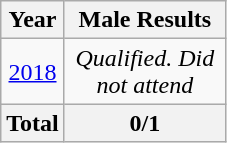<table class="wikitable" style="text-align: center;">
<tr>
<th>Year</th>
<th width="100">Male Results</th>
</tr>
<tr>
<td> <a href='#'>2018</a></td>
<td><em>Qualified. Did not attend</em></td>
</tr>
<tr>
<th>Total</th>
<th>0/1</th>
</tr>
</table>
